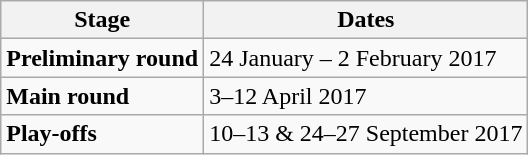<table class="wikitable">
<tr>
<th>Stage</th>
<th>Dates</th>
</tr>
<tr>
<td><strong>Preliminary round</strong></td>
<td>24 January – 2 February 2017</td>
</tr>
<tr>
<td><strong>Main round</strong></td>
<td>3–12 April 2017</td>
</tr>
<tr>
<td><strong>Play-offs</strong></td>
<td>10–13 & 24–27 September 2017</td>
</tr>
</table>
